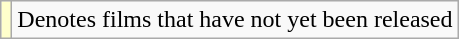<table class="wikitable sortable">
<tr>
<td style="background:#ffc;"></td>
<td>Denotes films that have not yet been released</td>
</tr>
</table>
